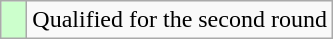<table class="wikitable">
<tr>
<td width=10px bgcolor="#ccffcc"></td>
<td>Qualified for the second round</td>
</tr>
</table>
